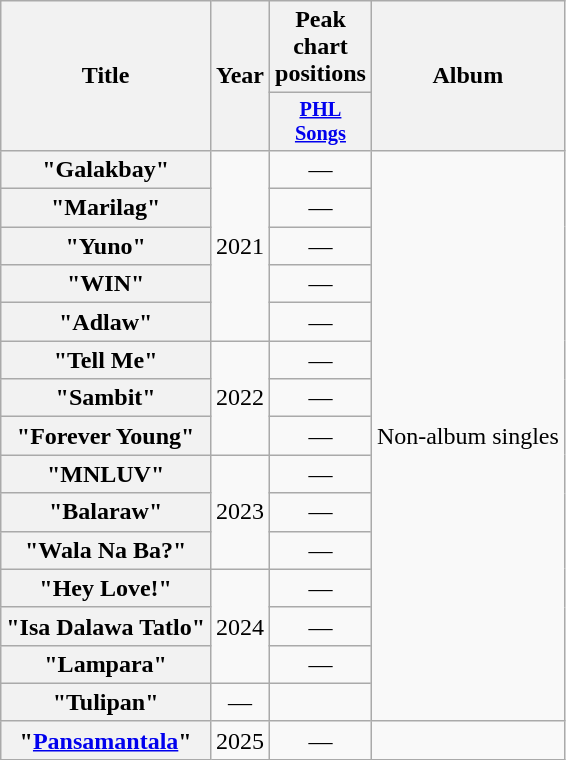<table class="wikitable plainrowheaders" style="text-align:center;">
<tr>
<th scope="col" rowspan="2">Title</th>
<th scope="col" rowspan="2">Year</th>
<th scope="col" colspan="1">Peak chart positions</th>
<th scope="col" rowspan="2">Album</th>
</tr>
<tr>
<th scope="col" style="font-size:85%; width:2.85em"><a href='#'>PHL<br>Songs</a></th>
</tr>
<tr>
<th scope="row">"Galakbay"</th>
<td rowspan="5">2021</td>
<td>—</td>
<td rowspan="15">Non-album singles</td>
</tr>
<tr>
<th scope="row">"Marilag"</th>
<td>—</td>
</tr>
<tr>
<th scope="row">"Yuno"</th>
<td>—</td>
</tr>
<tr>
<th scope="row">"WIN"</th>
<td>—</td>
</tr>
<tr>
<th scope="row">"Adlaw"</th>
<td>—</td>
</tr>
<tr>
<th scope="row">"Tell Me"</th>
<td rowspan="3">2022</td>
<td>—</td>
</tr>
<tr>
<th scope="row">"Sambit"</th>
<td>—</td>
</tr>
<tr>
<th scope="row">"Forever Young"</th>
<td>—</td>
</tr>
<tr>
<th scope="row">"MNLUV"</th>
<td rowspan="3">2023</td>
<td>—</td>
</tr>
<tr>
<th scope="row">"Balaraw"</th>
<td>—</td>
</tr>
<tr>
<th scope="row">"Wala Na Ba?"</th>
<td>—</td>
</tr>
<tr>
<th scope="row">"Hey Love!"</th>
<td rowspan="3">2024</td>
<td>—</td>
</tr>
<tr>
<th scope="row">"Isa Dalawa Tatlo"</th>
<td>—</td>
</tr>
<tr>
<th scope="row">"Lampara"</th>
<td>—</td>
</tr>
<tr>
<th scope="row">"Tulipan"</th>
<td>—</td>
</tr>
<tr>
<th scope="row">"<a href='#'>Pansamantala</a>"</th>
<td>2025</td>
<td>—</td>
</tr>
</table>
